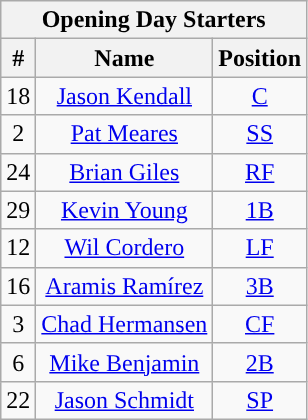<table class="wikitable" style="text-align:center">
<tr>
<th colspan="3">Opening Day Starters</th>
</tr>
<tr>
<th>#</th>
<th>Name</th>
<th>Position</th>
</tr>
<tr>
<td>18</td>
<td><a href='#'>Jason Kendall</a></td>
<td><a href='#'>C</a></td>
</tr>
<tr>
<td>2</td>
<td><a href='#'>Pat Meares</a></td>
<td><a href='#'>SS</a></td>
</tr>
<tr>
<td>24</td>
<td><a href='#'>Brian Giles</a></td>
<td><a href='#'>RF</a></td>
</tr>
<tr>
<td>29</td>
<td><a href='#'>Kevin Young</a></td>
<td><a href='#'>1B</a></td>
</tr>
<tr>
<td>12</td>
<td><a href='#'>Wil Cordero</a></td>
<td><a href='#'>LF</a></td>
</tr>
<tr>
<td>16</td>
<td><a href='#'>Aramis Ramírez</a></td>
<td><a href='#'>3B</a></td>
</tr>
<tr>
<td>3</td>
<td><a href='#'>Chad Hermansen</a></td>
<td><a href='#'>CF</a></td>
</tr>
<tr>
<td>6</td>
<td><a href='#'>Mike Benjamin</a></td>
<td><a href='#'>2B</a></td>
</tr>
<tr>
<td>22</td>
<td><a href='#'>Jason Schmidt</a></td>
<td><a href='#'>SP</a></td>
</tr>
</table>
